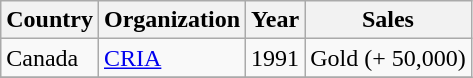<table class="wikitable">
<tr>
<th>Country</th>
<th>Organization</th>
<th>Year</th>
<th>Sales</th>
</tr>
<tr>
<td>Canada</td>
<td><a href='#'>CRIA</a></td>
<td>1991</td>
<td>Gold (+ 50,000)</td>
</tr>
<tr>
</tr>
</table>
